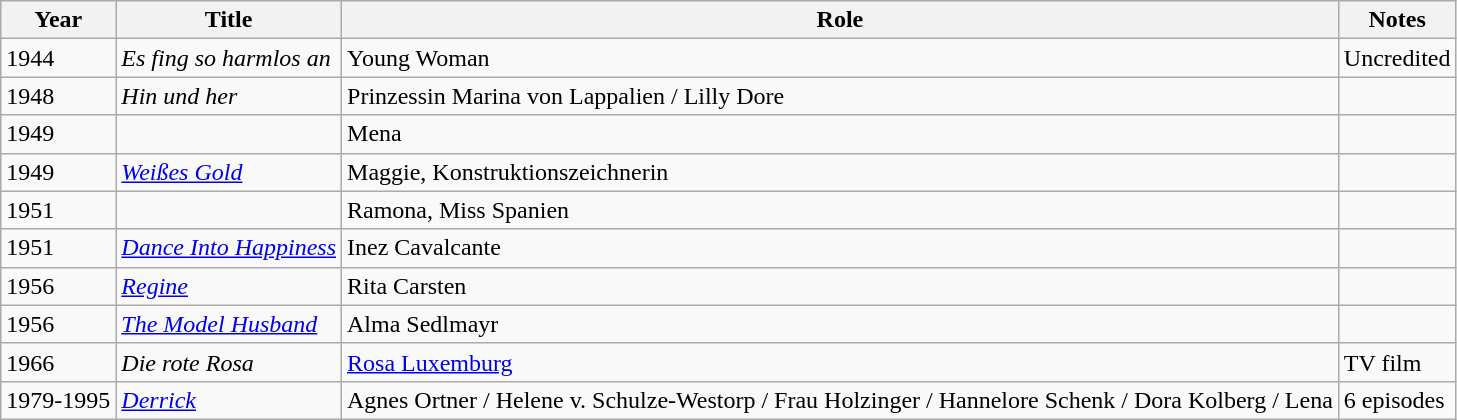<table class="wikitable">
<tr>
<th>Year</th>
<th>Title</th>
<th>Role</th>
<th>Notes</th>
</tr>
<tr>
<td>1944</td>
<td><em>Es fing so harmlos an</em></td>
<td>Young Woman</td>
<td>Uncredited</td>
</tr>
<tr>
<td>1948</td>
<td><em>Hin und her</em></td>
<td>Prinzessin Marina von Lappalien / Lilly Dore</td>
<td></td>
</tr>
<tr>
<td>1949</td>
<td><em></em></td>
<td>Mena</td>
<td></td>
</tr>
<tr>
<td>1949</td>
<td><em><a href='#'>Weißes Gold</a></em></td>
<td>Maggie, Konstruktionszeichnerin</td>
<td></td>
</tr>
<tr>
<td>1951</td>
<td><em></em></td>
<td>Ramona, Miss Spanien</td>
<td></td>
</tr>
<tr>
<td>1951</td>
<td><em><a href='#'>Dance Into Happiness</a></em></td>
<td>Inez Cavalcante</td>
<td></td>
</tr>
<tr>
<td>1956</td>
<td><em><a href='#'>Regine</a></em></td>
<td>Rita Carsten</td>
<td></td>
</tr>
<tr>
<td>1956</td>
<td><em><a href='#'>The Model Husband</a></em></td>
<td>Alma Sedlmayr</td>
<td></td>
</tr>
<tr>
<td>1966</td>
<td><em>Die rote Rosa</em></td>
<td><a href='#'>Rosa Luxemburg</a></td>
<td>TV film</td>
</tr>
<tr>
<td>1979-1995</td>
<td><em><a href='#'>Derrick</a></em></td>
<td>Agnes Ortner / Helene v. Schulze-Westorp / Frau Holzinger / Hannelore Schenk / Dora Kolberg / Lena</td>
<td>6 episodes</td>
</tr>
</table>
